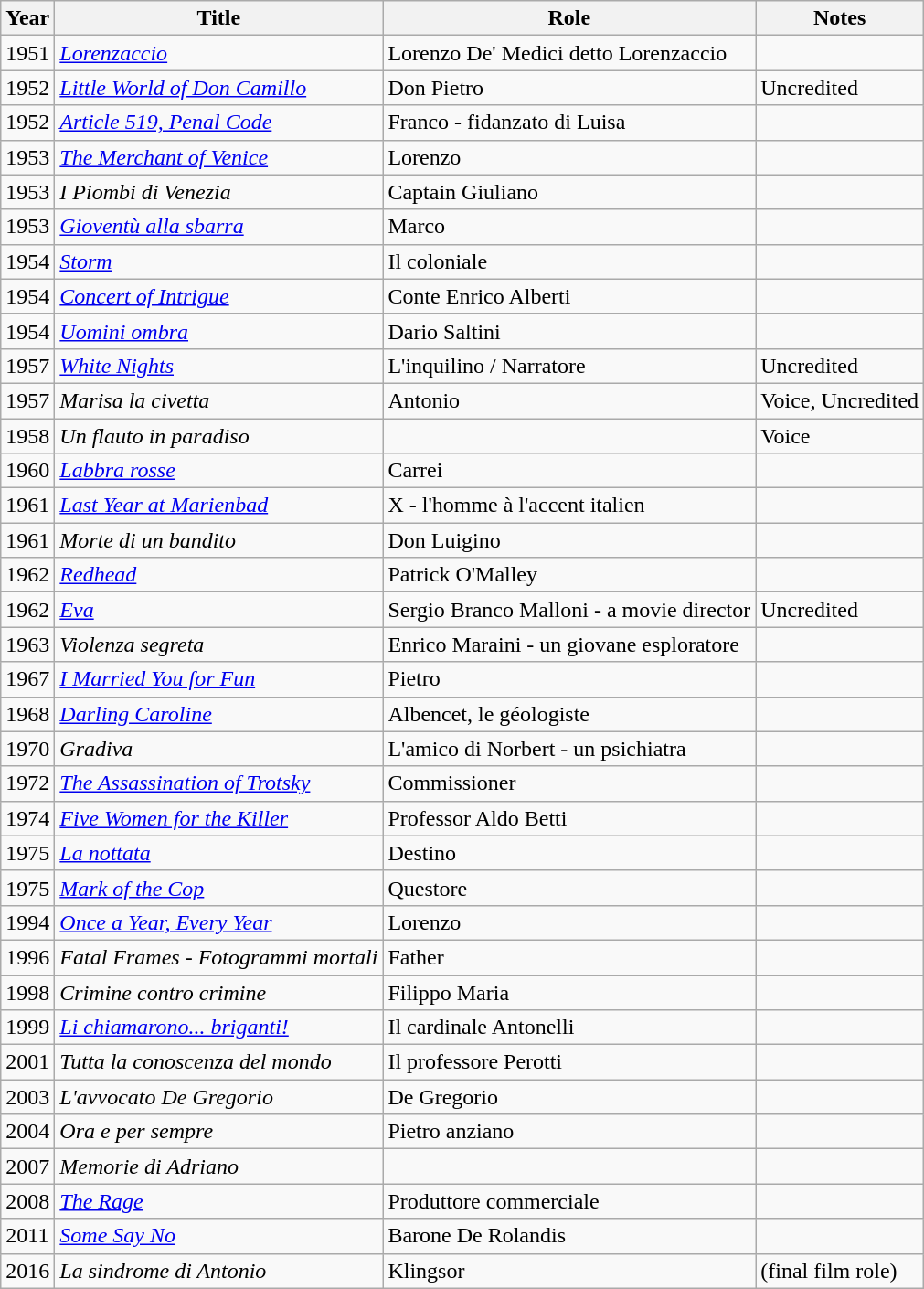<table class="wikitable sortable">
<tr>
<th>Year</th>
<th>Title</th>
<th>Role</th>
<th>Notes</th>
</tr>
<tr>
<td>1951</td>
<td><em><a href='#'>Lorenzaccio</a></em></td>
<td>Lorenzo De' Medici detto Lorenzaccio</td>
<td></td>
</tr>
<tr>
<td>1952</td>
<td><em><a href='#'>Little World of Don Camillo</a></em></td>
<td>Don Pietro</td>
<td>Uncredited</td>
</tr>
<tr>
<td>1952</td>
<td><em><a href='#'>Article 519, Penal Code</a></em></td>
<td>Franco - fidanzato di Luisa</td>
<td></td>
</tr>
<tr>
<td>1953</td>
<td><em><a href='#'>The Merchant of Venice</a></em></td>
<td>Lorenzo</td>
<td></td>
</tr>
<tr>
<td>1953</td>
<td><em>I Piombi di Venezia</em></td>
<td>Captain Giuliano</td>
<td></td>
</tr>
<tr>
<td>1953</td>
<td><em><a href='#'>Gioventù alla sbarra</a></em></td>
<td>Marco</td>
<td></td>
</tr>
<tr>
<td>1954</td>
<td><em><a href='#'>Storm</a></em></td>
<td>Il coloniale</td>
<td></td>
</tr>
<tr>
<td>1954</td>
<td><em><a href='#'>Concert of Intrigue</a></em></td>
<td>Conte Enrico Alberti</td>
<td></td>
</tr>
<tr>
<td>1954</td>
<td><em><a href='#'>Uomini ombra</a></em></td>
<td>Dario Saltini</td>
<td></td>
</tr>
<tr>
<td>1957</td>
<td><em><a href='#'>White Nights</a></em></td>
<td>L'inquilino / Narratore</td>
<td>Uncredited</td>
</tr>
<tr>
<td>1957</td>
<td><em>Marisa la civetta</em></td>
<td>Antonio</td>
<td>Voice, Uncredited</td>
</tr>
<tr>
<td>1958</td>
<td><em>Un flauto in paradiso</em></td>
<td></td>
<td>Voice</td>
</tr>
<tr>
<td>1960</td>
<td><em><a href='#'>Labbra rosse</a></em></td>
<td>Carrei</td>
<td></td>
</tr>
<tr>
<td>1961</td>
<td><em><a href='#'>Last Year at Marienbad</a></em></td>
<td>X - l'homme à l'accent italien</td>
<td></td>
</tr>
<tr>
<td>1961</td>
<td><em>Morte di un bandito</em></td>
<td>Don Luigino</td>
<td></td>
</tr>
<tr>
<td>1962</td>
<td><em><a href='#'>Redhead</a></em></td>
<td>Patrick O'Malley</td>
<td></td>
</tr>
<tr>
<td>1962</td>
<td><em><a href='#'>Eva</a></em></td>
<td>Sergio Branco Malloni - a movie director</td>
<td>Uncredited</td>
</tr>
<tr>
<td>1963</td>
<td><em>Violenza segreta</em></td>
<td>Enrico Maraini - un giovane esploratore</td>
<td></td>
</tr>
<tr>
<td>1967</td>
<td><em><a href='#'>I Married You for Fun</a></em></td>
<td>Pietro</td>
<td></td>
</tr>
<tr>
<td>1968</td>
<td><em><a href='#'>Darling Caroline</a></em></td>
<td>Albencet, le géologiste</td>
<td></td>
</tr>
<tr>
<td>1970</td>
<td><em>Gradiva</em></td>
<td>L'amico di Norbert - un psichiatra</td>
<td></td>
</tr>
<tr>
<td>1972</td>
<td><em><a href='#'>The Assassination of Trotsky</a></em></td>
<td>Commissioner</td>
<td></td>
</tr>
<tr>
<td>1974</td>
<td><em><a href='#'>Five Women for the Killer</a></em></td>
<td>Professor Aldo Betti</td>
<td></td>
</tr>
<tr>
<td>1975</td>
<td><em><a href='#'>La nottata</a></em></td>
<td>Destino</td>
<td></td>
</tr>
<tr>
<td>1975</td>
<td><em><a href='#'>Mark of the Cop</a></em></td>
<td>Questore</td>
<td></td>
</tr>
<tr>
<td>1994</td>
<td><em><a href='#'>Once a Year, Every Year</a></em></td>
<td>Lorenzo</td>
<td></td>
</tr>
<tr>
<td>1996</td>
<td><em>Fatal Frames - Fotogrammi mortali</em></td>
<td>Father</td>
<td></td>
</tr>
<tr>
<td>1998</td>
<td><em>Crimine contro crimine</em></td>
<td>Filippo Maria</td>
<td></td>
</tr>
<tr>
<td>1999</td>
<td><em><a href='#'>Li chiamarono... briganti!</a></em></td>
<td>Il cardinale Antonelli</td>
<td></td>
</tr>
<tr>
<td>2001</td>
<td><em>Tutta la conoscenza del mondo</em></td>
<td>Il professore Perotti</td>
<td></td>
</tr>
<tr>
<td>2003</td>
<td><em>L'avvocato De Gregorio</em></td>
<td>De Gregorio</td>
<td></td>
</tr>
<tr>
<td>2004</td>
<td><em>Ora e per sempre</em></td>
<td>Pietro anziano</td>
<td></td>
</tr>
<tr>
<td>2007</td>
<td><em>Memorie di Adriano</em></td>
<td></td>
<td></td>
</tr>
<tr>
<td>2008</td>
<td><em><a href='#'>The Rage</a></em></td>
<td>Produttore commerciale</td>
<td></td>
</tr>
<tr>
<td>2011</td>
<td><em><a href='#'>Some Say No</a></em></td>
<td>Barone De Rolandis</td>
<td></td>
</tr>
<tr>
<td>2016</td>
<td><em>La sindrome di Antonio</em></td>
<td>Klingsor</td>
<td>(final film role)</td>
</tr>
</table>
